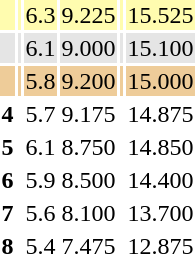<table>
<tr style="background:#fffcaf;">
<td></td>
<td align=left></td>
<td>6.3</td>
<td>9.225</td>
<td></td>
<td>15.525</td>
</tr>
<tr style="background:#e5e5e5;">
<td></td>
<td align=left></td>
<td>6.1</td>
<td>9.000</td>
<td></td>
<td>15.100</td>
</tr>
<tr style="background:#ec9;">
<td></td>
<td align=left></td>
<td>5.8</td>
<td>9.200</td>
<td></td>
<td>15.000</td>
</tr>
<tr>
<th><strong>4</strong></th>
<td align=left></td>
<td>5.7</td>
<td>9.175</td>
<td></td>
<td>14.875</td>
</tr>
<tr>
<th><strong>5</strong></th>
<td align=left></td>
<td>6.1</td>
<td>8.750</td>
<td></td>
<td>14.850</td>
</tr>
<tr>
<th><strong>6</strong></th>
<td align=left></td>
<td>5.9</td>
<td>8.500</td>
<td></td>
<td>14.400</td>
</tr>
<tr>
<th><strong>7</strong></th>
<td align=left></td>
<td>5.6</td>
<td>8.100</td>
<td></td>
<td>13.700</td>
</tr>
<tr>
<th><strong>8</strong></th>
<td align=left></td>
<td>5.4</td>
<td>7.475</td>
<td></td>
<td>12.875</td>
</tr>
</table>
